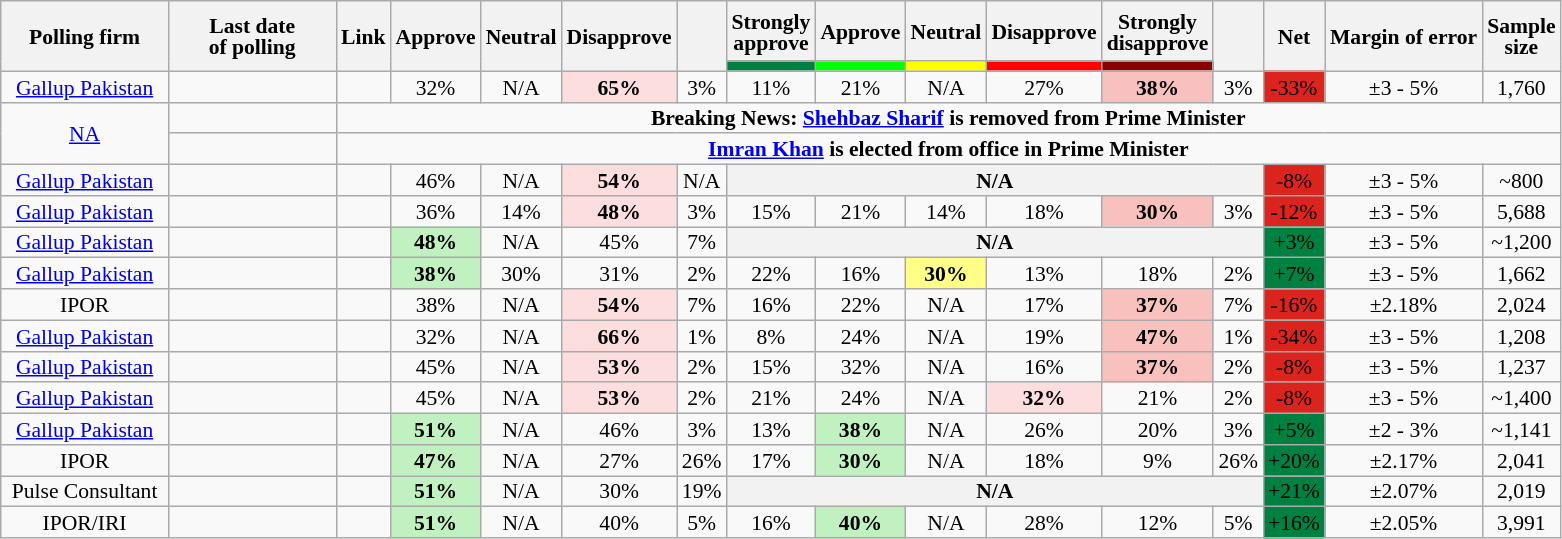<table class="wikitable sortable" style="text-align:center;font-size:90%;line-height:14px">
<tr style="height:40px;">
<th style="width:105px;" rowspan="2">Polling firm</th>
<th style="width:105px;" rowspan="2">Last date<br>of polling</th>
<th rowspan="2">Link</th>
<th rowspan="2">Approve</th>
<th rowspan="2">Neutral</th>
<th rowspan="2">Disapprove</th>
<th rowspan="2"></th>
<th>Strongly<br>approve</th>
<th>Approve</th>
<th>Neutral</th>
<th>Disapprove</th>
<th>Strongly<br>disapprove</th>
<th rowspan="2"></th>
<th rowspan="2">Net</th>
<th rowspan="2">Margin of error</th>
<th rowspan="2">Sample<br>size</th>
</tr>
<tr>
<th style="background:#008142;" data-sort-type="number"></th>
<th style="background:#00FF00;" data-sort-type="number"></th>
<th style="background:#FFFF00;" data-sort-type="number"></th>
<th style="background:#FF0000;" data-sort-type="number"></th>
<th style="background:#8B0000;" data-sort-type="number"></th>
</tr>
<tr>
<td><a href='#'>Gallup Pakistan</a></td>
<td></td>
<td></td>
<td>32%</td>
<td>N/A</td>
<td style="background:#FDDEDE"><strong>65%</strong></td>
<td>3%</td>
<td>11%</td>
<td>21%</td>
<td>N/A</td>
<td>27%</td>
<td style="background:rgb(248, 193, 190)"><strong>38%</strong></td>
<td>3%</td>
<td style="background:#DC241F"><span>-33%</span></td>
<td>±3 - 5%</td>
<td>1,760</td>
</tr>
<tr>
<td rowspan="2"><a href='#'>NA</a></td>
<td></td>
<td colspan="14"><strong>Breaking News:</strong> <strong><a href='#'>Shehbaz Sharif</a> is removed from Prime Minister</strong></td>
</tr>
<tr>
<td></td>
<td colspan="14"><strong><a href='#'>Imran Khan</a> is elected from office in Prime Minister</strong></td>
</tr>
<tr>
<td><a href='#'>Gallup Pakistan</a></td>
<td></td>
<td></td>
<td>46%</td>
<td>N/A</td>
<td style="background:#FDDEDE"><strong>54%</strong></td>
<td>N/A</td>
<th colspan = "6">N/A</th>
<td style="background:#DC241F"><span>-8%</span></td>
<td>±3 - 5%</td>
<td>~800</td>
</tr>
<tr>
<td><a href='#'>Gallup Pakistan</a></td>
<td></td>
<td></td>
<td>36%</td>
<td>14%</td>
<td style="background:#FDDEDE"><strong>48%</strong></td>
<td>3%</td>
<td>15%</td>
<td>21%</td>
<td>14%</td>
<td>18%</td>
<td style="background:rgb(248, 193, 190)"><strong>30%</strong></td>
<td>3%</td>
<td style="background:#DC241F"><span>-12%</span></td>
<td>±3 - 5%</td>
<td>5,688</td>
</tr>
<tr>
<td><a href='#'>Gallup Pakistan</a></td>
<td></td>
<td></td>
<td style="background:#C1F0C1"><strong>48%</strong></td>
<td>N/A</td>
<td>45%</td>
<td>7%</td>
<th colspan = "6">N/A</th>
<td style="background:#008142"><span>+3%</span></td>
<td>±3 - 5%</td>
<td>~1,200</td>
</tr>
<tr>
<td><a href='#'>Gallup Pakistan</a></td>
<td></td>
<td></td>
<td style="background:#C1F0C1"><strong>38%</strong></td>
<td>30%</td>
<td>31%</td>
<td>2%</td>
<td>22%</td>
<td>16%</td>
<td style="background:#FFFF88"><strong>30%</strong></td>
<td>13%</td>
<td>18%</td>
<td>2%</td>
<td style="background:#008142"><span>+7%</span></td>
<td>±3 - 5%</td>
<td>1,662</td>
</tr>
<tr>
<td>IPOR</td>
<td></td>
<td></td>
<td>38%</td>
<td>N/A</td>
<td style="background:#FDDEDE"><strong>54%</strong></td>
<td>7%</td>
<td>16%</td>
<td>22%</td>
<td>N/A</td>
<td>17%</td>
<td style="background:rgb(248, 193, 190)"><strong>37%</strong></td>
<td>7%</td>
<td style="background:#DC241F"><span>-16%</span></td>
<td>±2.18%</td>
<td>2,024</td>
</tr>
<tr>
<td><a href='#'>Gallup Pakistan</a></td>
<td></td>
<td></td>
<td>32%</td>
<td>N/A</td>
<td style="background:#FDDEDE"><strong>66%</strong></td>
<td>1%</td>
<td>8%</td>
<td>24%</td>
<td>N/A</td>
<td>19%</td>
<td style="background:rgb(248, 193, 190)"><strong>47%</strong></td>
<td>1%</td>
<td style="background:#DC241F"><span>-34%</span></td>
<td>±3 - 5%</td>
<td>1,208</td>
</tr>
<tr>
<td><a href='#'>Gallup Pakistan</a></td>
<td></td>
<td></td>
<td>45%</td>
<td>N/A</td>
<td style="background:#FDDEDE"><strong>53%</strong></td>
<td>2%</td>
<td>15%</td>
<td>32%</td>
<td>N/A</td>
<td>16%</td>
<td style="background:rgb(248, 193, 190)"><strong>37%</strong></td>
<td>2%</td>
<td style="background:#DC241F"><span>-8%</span></td>
<td>±3 - 5%</td>
<td>1,237</td>
</tr>
<tr>
<td><a href='#'>Gallup Pakistan</a></td>
<td></td>
<td></td>
<td>45%</td>
<td>N/A</td>
<td style="background:#FDDEDE"><strong>53%</strong></td>
<td>2%</td>
<td>21%</td>
<td>24%</td>
<td>N/A</td>
<td style="background:#FDDEDE"><strong>32%</strong></td>
<td>21%</td>
<td>2%</td>
<td style="background:#DC241F"><span>-8%</span></td>
<td>±3 - 5%</td>
<td>~1,400</td>
</tr>
<tr>
<td><a href='#'>Gallup Pakistan</a></td>
<td></td>
<td></td>
<td style="background:#C1F0C1"><strong>51%</strong></td>
<td>N/A</td>
<td>46%</td>
<td>3%</td>
<td>13%</td>
<td style="background:#C1F0C1"><strong>38%</strong></td>
<td>N/A</td>
<td>26%</td>
<td>20%</td>
<td>3%</td>
<td style="background:#008142"><span>+5%</span></td>
<td>±2 - 3%</td>
<td>~1,141</td>
</tr>
<tr>
<td>IPOR</td>
<td></td>
<td></td>
<td style="background:#C1F0C1"><strong>47%</strong></td>
<td>N/A</td>
<td>27%</td>
<td>26%</td>
<td>17%</td>
<td style="background:#C1F0C1"><strong>30%</strong></td>
<td>N/A</td>
<td>18%</td>
<td>9%</td>
<td>26%</td>
<td style="background:#008142"><span>+20%</span></td>
<td>±2.17%</td>
<td>2,041</td>
</tr>
<tr>
<td>Pulse Consultant</td>
<td></td>
<td></td>
<td style="background:#C1F0C1"><strong>51%</strong></td>
<td>N/A</td>
<td>30%</td>
<td>19%</td>
<th colspan = "6">N/A</th>
<td style="background:#008142"><span>+21%</span></td>
<td>±2.07%</td>
<td>2,019</td>
</tr>
<tr>
<td>IPOR/IRI</td>
<td></td>
<td></td>
<td style="background:#C1F0C1"><strong>51%</strong></td>
<td>N/A</td>
<td>40%</td>
<td>5%</td>
<td>16%</td>
<td style="background:#C1F0C1"><strong>40%</strong></td>
<td>N/A</td>
<td>28%</td>
<td>12%</td>
<td>5%</td>
<td style="background:#008142"><span>+16%</span></td>
<td>±2.05%</td>
<td>3,991</td>
</tr>
</table>
